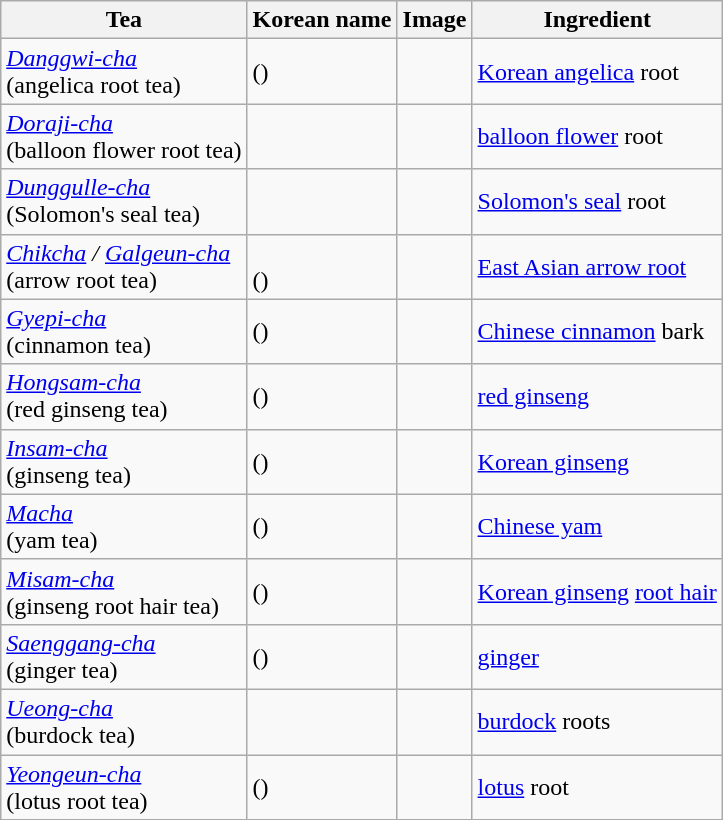<table class="wikitable">
<tr>
<th>Tea</th>
<th>Korean name</th>
<th>Image</th>
<th>Ingredient</th>
</tr>
<tr>
<td><em><a href='#'>Danggwi-cha</a></em><br>(angelica root tea)</td>
<td>()</td>
<td></td>
<td><a href='#'>Korean angelica</a> root</td>
</tr>
<tr>
<td><em><a href='#'>Doraji-cha</a></em><br>(balloon flower root tea)</td>
<td></td>
<td></td>
<td><a href='#'>balloon flower</a> root</td>
</tr>
<tr>
<td><em><a href='#'>Dunggulle-cha</a></em><br>(Solomon's seal tea)</td>
<td></td>
<td></td>
<td><a href='#'>Solomon's seal</a> root</td>
</tr>
<tr>
<td><em><a href='#'>Chikcha</a> / <a href='#'>Galgeun-cha</a></em><br>(arrow root tea)</td>
<td><br>()</td>
<td></td>
<td><a href='#'>East Asian arrow root</a></td>
</tr>
<tr>
<td><em><a href='#'>Gyepi-cha</a></em><br>(cinnamon tea)</td>
<td>()</td>
<td></td>
<td><a href='#'>Chinese cinnamon</a> bark</td>
</tr>
<tr>
<td><em><a href='#'>Hongsam-cha</a></em><br>(red ginseng tea)</td>
<td>()</td>
<td></td>
<td><a href='#'>red ginseng</a></td>
</tr>
<tr>
<td><em><a href='#'>Insam-cha</a></em><br>(ginseng tea)</td>
<td>()</td>
<td></td>
<td><a href='#'>Korean ginseng</a></td>
</tr>
<tr>
<td><em><a href='#'>Macha</a></em><br>(yam tea)</td>
<td>()</td>
<td></td>
<td><a href='#'>Chinese yam</a></td>
</tr>
<tr>
<td><em><a href='#'>Misam-cha</a></em><br>(ginseng root hair tea)</td>
<td>()</td>
<td></td>
<td><a href='#'>Korean ginseng</a> <a href='#'>root hair</a></td>
</tr>
<tr>
<td><em><a href='#'>Saenggang-cha</a></em><br>(ginger tea)</td>
<td>()</td>
<td></td>
<td><a href='#'>ginger</a></td>
</tr>
<tr>
<td><em><a href='#'>Ueong-cha</a></em><br>(burdock tea)</td>
<td></td>
<td></td>
<td><a href='#'>burdock</a> roots</td>
</tr>
<tr>
<td><em><a href='#'>Yeongeun-cha</a></em><br>(lotus root tea)<br></td>
<td>()</td>
<td></td>
<td><a href='#'>lotus</a> root</td>
</tr>
</table>
